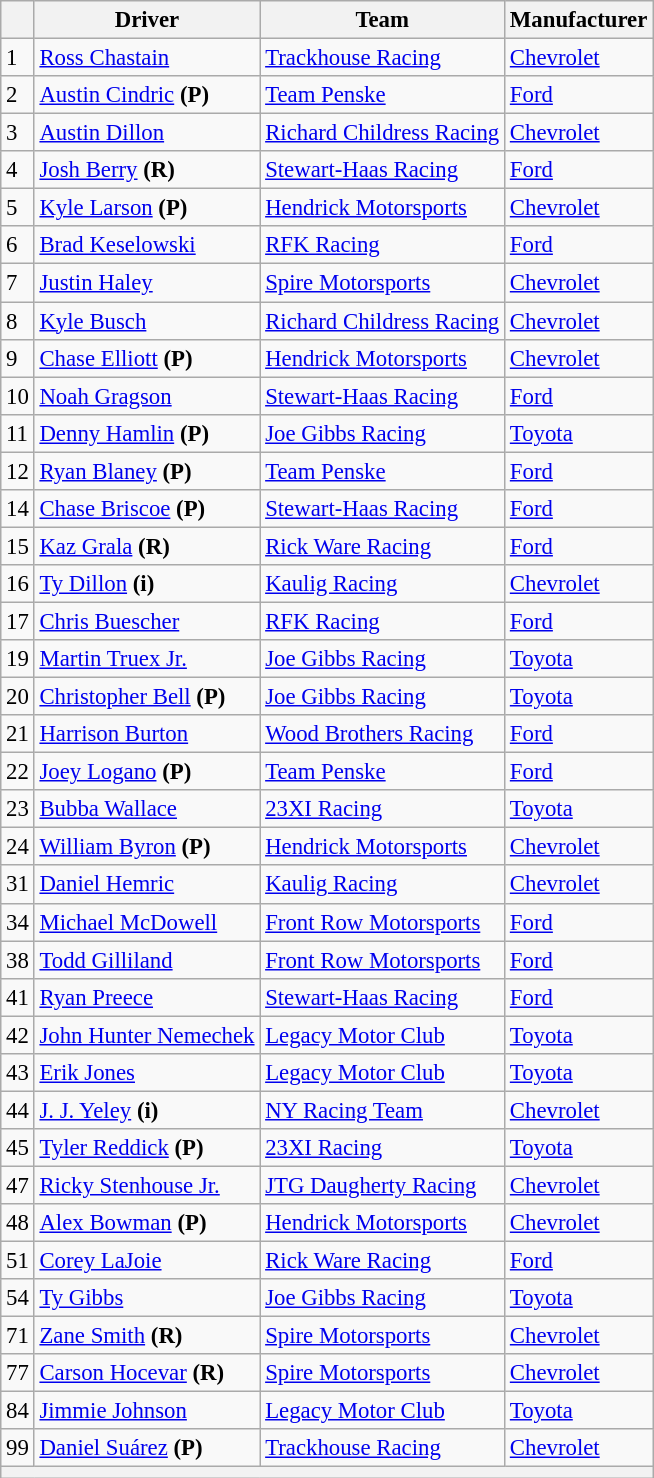<table class="wikitable" style="font-size:95%">
<tr>
<th></th>
<th>Driver</th>
<th>Team</th>
<th>Manufacturer</th>
</tr>
<tr>
<td>1</td>
<td><a href='#'>Ross Chastain</a></td>
<td><a href='#'>Trackhouse Racing</a></td>
<td><a href='#'>Chevrolet</a></td>
</tr>
<tr>
<td>2</td>
<td><a href='#'>Austin Cindric</a> <strong>(P)</strong></td>
<td><a href='#'>Team Penske</a></td>
<td><a href='#'>Ford</a></td>
</tr>
<tr>
<td>3</td>
<td><a href='#'>Austin Dillon</a></td>
<td><a href='#'>Richard Childress Racing</a></td>
<td><a href='#'>Chevrolet</a></td>
</tr>
<tr>
<td>4</td>
<td><a href='#'>Josh Berry</a> <strong>(R)</strong></td>
<td><a href='#'>Stewart-Haas Racing</a></td>
<td><a href='#'>Ford</a></td>
</tr>
<tr>
<td>5</td>
<td><a href='#'>Kyle Larson</a> <strong>(P)</strong></td>
<td><a href='#'>Hendrick Motorsports</a></td>
<td><a href='#'>Chevrolet</a></td>
</tr>
<tr>
<td>6</td>
<td><a href='#'>Brad Keselowski</a></td>
<td><a href='#'>RFK Racing</a></td>
<td><a href='#'>Ford</a></td>
</tr>
<tr>
<td>7</td>
<td><a href='#'>Justin Haley</a></td>
<td><a href='#'>Spire Motorsports</a></td>
<td><a href='#'>Chevrolet</a></td>
</tr>
<tr>
<td>8</td>
<td><a href='#'>Kyle Busch</a></td>
<td><a href='#'>Richard Childress Racing</a></td>
<td><a href='#'>Chevrolet</a></td>
</tr>
<tr>
<td>9</td>
<td><a href='#'>Chase Elliott</a> <strong>(P)</strong></td>
<td><a href='#'>Hendrick Motorsports</a></td>
<td><a href='#'>Chevrolet</a></td>
</tr>
<tr>
<td>10</td>
<td><a href='#'>Noah Gragson</a></td>
<td><a href='#'>Stewart-Haas Racing</a></td>
<td><a href='#'>Ford</a></td>
</tr>
<tr>
<td>11</td>
<td><a href='#'>Denny Hamlin</a> <strong>(P)</strong></td>
<td><a href='#'>Joe Gibbs Racing</a></td>
<td><a href='#'>Toyota</a></td>
</tr>
<tr>
<td>12</td>
<td><a href='#'>Ryan Blaney</a> <strong>(P)</strong></td>
<td><a href='#'>Team Penske</a></td>
<td><a href='#'>Ford</a></td>
</tr>
<tr>
<td>14</td>
<td><a href='#'>Chase Briscoe</a> <strong>(P)</strong></td>
<td><a href='#'>Stewart-Haas Racing</a></td>
<td><a href='#'>Ford</a></td>
</tr>
<tr>
<td>15</td>
<td><a href='#'>Kaz Grala</a> <strong>(R)</strong></td>
<td><a href='#'>Rick Ware Racing</a></td>
<td><a href='#'>Ford</a></td>
</tr>
<tr>
<td>16</td>
<td><a href='#'>Ty Dillon</a> <strong>(i)</strong></td>
<td><a href='#'>Kaulig Racing</a></td>
<td><a href='#'>Chevrolet</a></td>
</tr>
<tr>
<td>17</td>
<td><a href='#'>Chris Buescher</a></td>
<td><a href='#'>RFK Racing</a></td>
<td><a href='#'>Ford</a></td>
</tr>
<tr>
<td>19</td>
<td><a href='#'>Martin Truex Jr.</a></td>
<td><a href='#'>Joe Gibbs Racing</a></td>
<td><a href='#'>Toyota</a></td>
</tr>
<tr>
<td>20</td>
<td><a href='#'>Christopher Bell</a> <strong>(P)</strong></td>
<td><a href='#'>Joe Gibbs Racing</a></td>
<td><a href='#'>Toyota</a></td>
</tr>
<tr>
<td>21</td>
<td><a href='#'>Harrison Burton</a></td>
<td><a href='#'>Wood Brothers Racing</a></td>
<td><a href='#'>Ford</a></td>
</tr>
<tr>
<td>22</td>
<td><a href='#'>Joey Logano</a> <strong>(P)</strong></td>
<td><a href='#'>Team Penske</a></td>
<td><a href='#'>Ford</a></td>
</tr>
<tr>
<td>23</td>
<td><a href='#'>Bubba Wallace</a></td>
<td><a href='#'>23XI Racing</a></td>
<td><a href='#'>Toyota</a></td>
</tr>
<tr>
<td>24</td>
<td><a href='#'>William Byron</a> <strong>(P)</strong></td>
<td><a href='#'>Hendrick Motorsports</a></td>
<td><a href='#'>Chevrolet</a></td>
</tr>
<tr>
<td>31</td>
<td><a href='#'>Daniel Hemric</a></td>
<td><a href='#'>Kaulig Racing</a></td>
<td><a href='#'>Chevrolet</a></td>
</tr>
<tr>
<td>34</td>
<td><a href='#'>Michael McDowell</a></td>
<td><a href='#'>Front Row Motorsports</a></td>
<td><a href='#'>Ford</a></td>
</tr>
<tr>
<td>38</td>
<td><a href='#'>Todd Gilliland</a></td>
<td><a href='#'>Front Row Motorsports</a></td>
<td><a href='#'>Ford</a></td>
</tr>
<tr>
<td>41</td>
<td><a href='#'>Ryan Preece</a></td>
<td><a href='#'>Stewart-Haas Racing</a></td>
<td><a href='#'>Ford</a></td>
</tr>
<tr>
<td>42</td>
<td><a href='#'>John Hunter Nemechek</a></td>
<td><a href='#'>Legacy Motor Club</a></td>
<td><a href='#'>Toyota</a></td>
</tr>
<tr>
<td>43</td>
<td><a href='#'>Erik Jones</a></td>
<td><a href='#'>Legacy Motor Club</a></td>
<td><a href='#'>Toyota</a></td>
</tr>
<tr>
<td>44</td>
<td><a href='#'>J. J. Yeley</a> <strong>(i)</strong></td>
<td><a href='#'>NY Racing Team</a></td>
<td><a href='#'>Chevrolet</a></td>
</tr>
<tr>
<td>45</td>
<td><a href='#'>Tyler Reddick</a> <strong>(P)</strong></td>
<td><a href='#'>23XI Racing</a></td>
<td><a href='#'>Toyota</a></td>
</tr>
<tr>
<td>47</td>
<td><a href='#'>Ricky Stenhouse Jr.</a></td>
<td><a href='#'>JTG Daugherty Racing</a></td>
<td><a href='#'>Chevrolet</a></td>
</tr>
<tr>
<td>48</td>
<td><a href='#'>Alex Bowman</a> <strong>(P)</strong></td>
<td><a href='#'>Hendrick Motorsports</a></td>
<td><a href='#'>Chevrolet</a></td>
</tr>
<tr>
<td>51</td>
<td><a href='#'>Corey LaJoie</a></td>
<td><a href='#'>Rick Ware Racing</a></td>
<td><a href='#'>Ford</a></td>
</tr>
<tr>
<td>54</td>
<td><a href='#'>Ty Gibbs</a></td>
<td><a href='#'>Joe Gibbs Racing</a></td>
<td><a href='#'>Toyota</a></td>
</tr>
<tr>
<td>71</td>
<td><a href='#'>Zane Smith</a> <strong>(R)</strong></td>
<td><a href='#'>Spire Motorsports</a></td>
<td><a href='#'>Chevrolet</a></td>
</tr>
<tr>
<td>77</td>
<td><a href='#'>Carson Hocevar</a> <strong>(R)</strong></td>
<td><a href='#'>Spire Motorsports</a></td>
<td><a href='#'>Chevrolet</a></td>
</tr>
<tr>
<td>84</td>
<td><a href='#'>Jimmie Johnson</a></td>
<td><a href='#'>Legacy Motor Club</a></td>
<td><a href='#'>Toyota</a></td>
</tr>
<tr>
<td>99</td>
<td><a href='#'>Daniel Suárez</a> <strong>(P)</strong></td>
<td><a href='#'>Trackhouse Racing</a></td>
<td><a href='#'>Chevrolet</a></td>
</tr>
<tr>
<th colspan="4"></th>
</tr>
</table>
